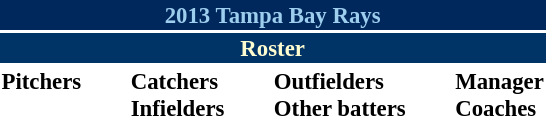<table class="toccolours" style="font-size: 95%;">
<tr>
<th colspan="10" style="background:#00285d; color:#9eceee; text-align:center;">2013 Tampa Bay Rays</th>
</tr>
<tr>
<td colspan="10" style="background:#036; color:#fffdd0; text-align:center;"><strong>Roster</strong></td>
</tr>
<tr>
<td valign="top"><strong>Pitchers</strong><br>


















</td>
<td style="width:25px;"></td>
<td valign="top"><strong>Catchers</strong><br>

<strong>Infielders</strong>







</td>
<td style="width:25px;"></td>
<td valign="top"><strong>Outfielders</strong><br>










<strong>Other batters</strong>
</td>
<td style="width:25px;"></td>
<td valign="top"><strong>Manager</strong><br>
<strong>Coaches</strong>
 
 
 
 
 
 
 
 
 </td>
</tr>
</table>
